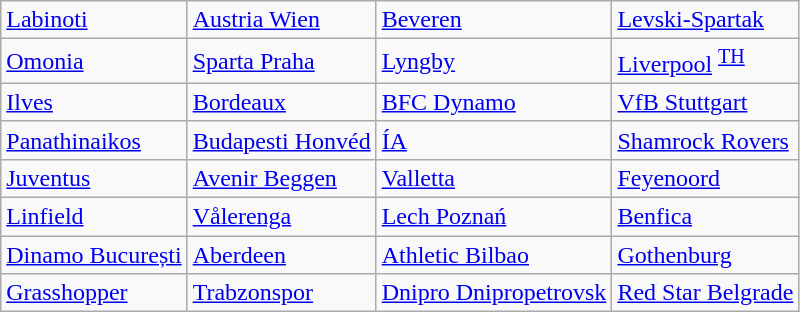<table class="wikitable">
<tr>
<td> <a href='#'>Labinoti</a> </td>
<td> <a href='#'>Austria Wien</a> </td>
<td> <a href='#'>Beveren</a> </td>
<td> <a href='#'>Levski-Spartak</a> </td>
</tr>
<tr>
<td> <a href='#'>Omonia</a> </td>
<td> <a href='#'>Sparta Praha</a> </td>
<td> <a href='#'>Lyngby</a> </td>
<td> <a href='#'>Liverpool</a> <sup><a href='#'>TH</a></sup></td>
</tr>
<tr>
<td> <a href='#'>Ilves</a> </td>
<td> <a href='#'>Bordeaux</a> </td>
<td> <a href='#'>BFC Dynamo</a> </td>
<td> <a href='#'>VfB Stuttgart</a> </td>
</tr>
<tr>
<td> <a href='#'>Panathinaikos</a> </td>
<td> <a href='#'>Budapesti Honvéd</a> </td>
<td> <a href='#'>ÍA</a> </td>
<td> <a href='#'>Shamrock Rovers</a> </td>
</tr>
<tr>
<td> <a href='#'>Juventus</a> </td>
<td> <a href='#'>Avenir Beggen</a> </td>
<td> <a href='#'>Valletta</a> </td>
<td> <a href='#'>Feyenoord</a> </td>
</tr>
<tr>
<td> <a href='#'>Linfield</a> </td>
<td> <a href='#'>Vålerenga</a> </td>
<td> <a href='#'>Lech Poznań</a> </td>
<td> <a href='#'>Benfica</a> </td>
</tr>
<tr>
<td> <a href='#'>Dinamo București</a> </td>
<td> <a href='#'>Aberdeen</a> </td>
<td> <a href='#'>Athletic Bilbao</a> </td>
<td> <a href='#'>Gothenburg</a> </td>
</tr>
<tr>
<td> <a href='#'>Grasshopper</a> </td>
<td> <a href='#'>Trabzonspor</a> </td>
<td> <a href='#'>Dnipro Dnipropetrovsk</a> </td>
<td> <a href='#'>Red Star Belgrade</a> </td>
</tr>
</table>
